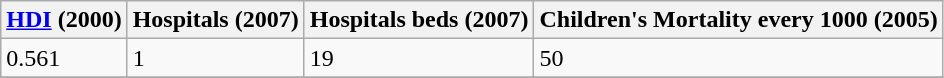<table class="wikitable" border="1">
<tr>
<th><a href='#'>HDI</a> (2000)</th>
<th>Hospitals (2007)</th>
<th>Hospitals beds (2007)</th>
<th>Children's Mortality every 1000 (2005)</th>
</tr>
<tr>
<td>0.561</td>
<td>1</td>
<td>19</td>
<td>50</td>
</tr>
<tr>
</tr>
</table>
